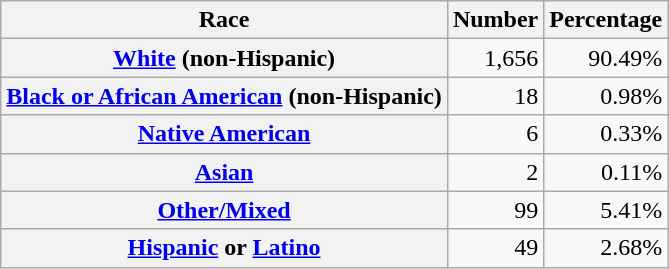<table class="wikitable" style="text-align:right">
<tr>
<th scope="col">Race</th>
<th scope="col">Number</th>
<th scope="col">Percentage</th>
</tr>
<tr>
<th scope="row"><a href='#'>White</a> (non-Hispanic)</th>
<td>1,656</td>
<td>90.49%</td>
</tr>
<tr>
<th scope="row"><a href='#'>Black or African American</a> (non-Hispanic)</th>
<td>18</td>
<td>0.98%</td>
</tr>
<tr>
<th scope="row"><a href='#'>Native American</a></th>
<td>6</td>
<td>0.33%</td>
</tr>
<tr>
<th scope="row"><a href='#'>Asian</a></th>
<td>2</td>
<td>0.11%</td>
</tr>
<tr>
<th scope="row"><a href='#'>Other/Mixed</a></th>
<td>99</td>
<td>5.41%</td>
</tr>
<tr>
<th scope="row"><a href='#'>Hispanic</a> or <a href='#'>Latino</a></th>
<td>49</td>
<td>2.68%</td>
</tr>
</table>
